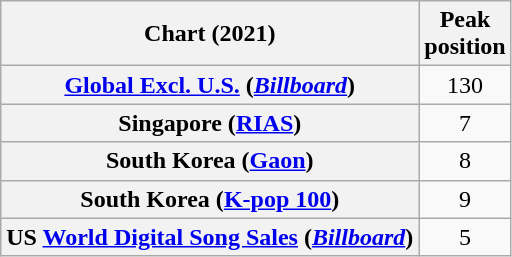<table class="wikitable sortable plainrowheaders" style="text-align:center">
<tr>
<th scope="col">Chart (2021)</th>
<th scope="col">Peak<br>position</th>
</tr>
<tr>
<th scope="row"><a href='#'>Global Excl. U.S.</a> (<em><a href='#'>Billboard</a></em>)</th>
<td>130</td>
</tr>
<tr>
<th scope="row">Singapore (<a href='#'>RIAS</a>)</th>
<td>7</td>
</tr>
<tr>
<th scope="row">South Korea (<a href='#'>Gaon</a>)</th>
<td>8</td>
</tr>
<tr>
<th scope="row">South Korea (<a href='#'>K-pop 100</a>)</th>
<td>9</td>
</tr>
<tr>
<th scope="row">US <a href='#'>World Digital Song Sales</a> (<em><a href='#'>Billboard</a></em>)</th>
<td>5</td>
</tr>
</table>
